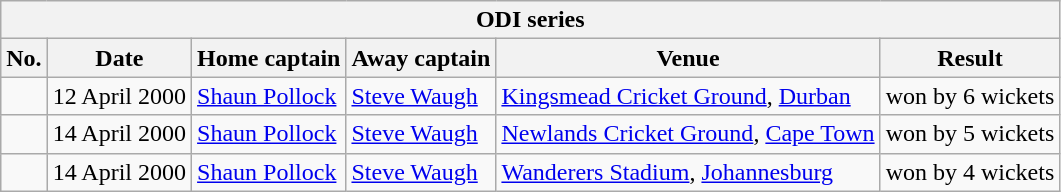<table class="wikitable">
<tr>
<th colspan="6">ODI series</th>
</tr>
<tr>
<th>No.</th>
<th>Date</th>
<th>Home captain</th>
<th>Away captain</th>
<th>Venue</th>
<th>Result</th>
</tr>
<tr>
<td></td>
<td>12 April 2000</td>
<td><a href='#'>Shaun Pollock</a></td>
<td><a href='#'>Steve Waugh</a></td>
<td><a href='#'>Kingsmead Cricket Ground</a>, <a href='#'>Durban</a></td>
<td> won by 6 wickets</td>
</tr>
<tr>
<td></td>
<td>14 April 2000</td>
<td><a href='#'>Shaun Pollock</a></td>
<td><a href='#'>Steve Waugh</a></td>
<td><a href='#'>Newlands Cricket Ground</a>, <a href='#'>Cape Town</a></td>
<td> won by 5 wickets</td>
</tr>
<tr>
<td></td>
<td>14 April 2000</td>
<td><a href='#'>Shaun Pollock</a></td>
<td><a href='#'>Steve Waugh</a></td>
<td><a href='#'>Wanderers Stadium</a>, <a href='#'>Johannesburg</a></td>
<td> won by 4 wickets</td>
</tr>
</table>
